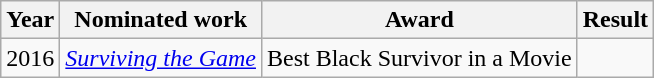<table class="wikitable">
<tr>
<th>Year</th>
<th>Nominated work</th>
<th>Award</th>
<th>Result</th>
</tr>
<tr>
<td align=center>2016</td>
<td><em><a href='#'>Surviving the Game</a></em></td>
<td>Best Black Survivor in a Movie</td>
<td></td>
</tr>
</table>
